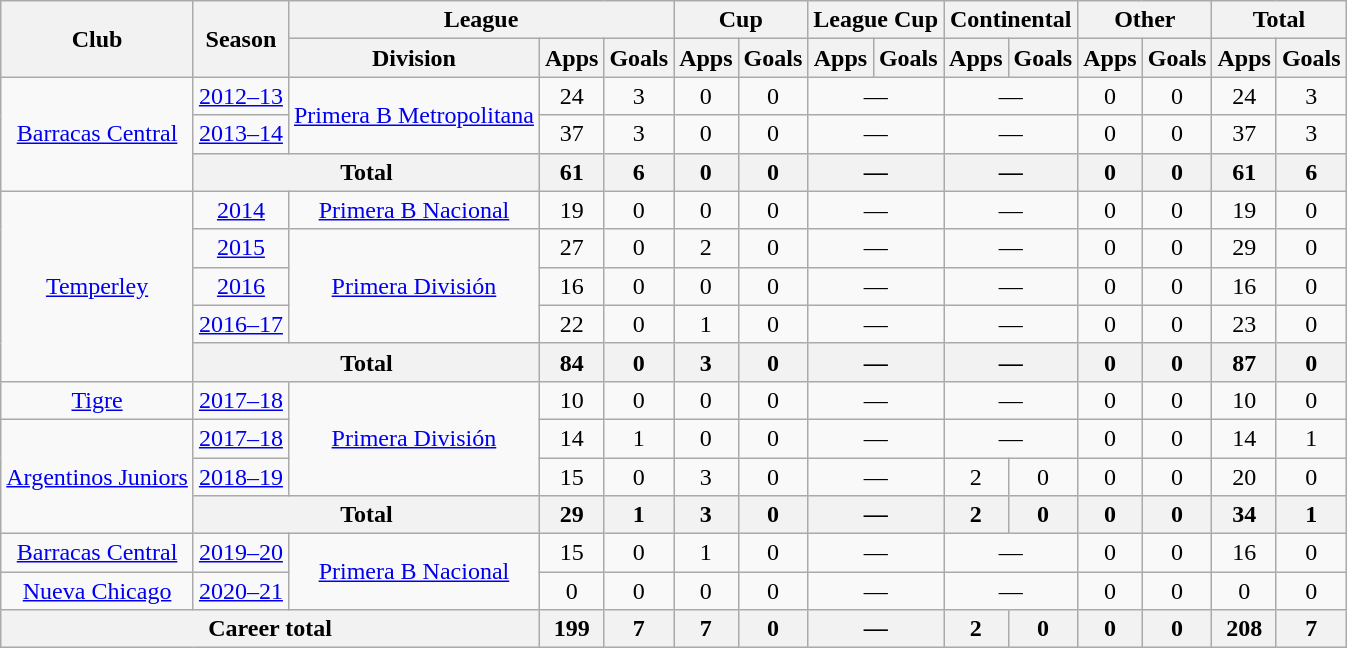<table class="wikitable" style="text-align:center">
<tr>
<th rowspan="2">Club</th>
<th rowspan="2">Season</th>
<th colspan="3">League</th>
<th colspan="2">Cup</th>
<th colspan="2">League Cup</th>
<th colspan="2">Continental</th>
<th colspan="2">Other</th>
<th colspan="2">Total</th>
</tr>
<tr>
<th>Division</th>
<th>Apps</th>
<th>Goals</th>
<th>Apps</th>
<th>Goals</th>
<th>Apps</th>
<th>Goals</th>
<th>Apps</th>
<th>Goals</th>
<th>Apps</th>
<th>Goals</th>
<th>Apps</th>
<th>Goals</th>
</tr>
<tr>
<td rowspan="3"><a href='#'>Barracas Central</a></td>
<td><a href='#'>2012–13</a></td>
<td rowspan="2"><a href='#'>Primera B Metropolitana</a></td>
<td>24</td>
<td>3</td>
<td>0</td>
<td>0</td>
<td colspan="2">—</td>
<td colspan="2">—</td>
<td>0</td>
<td>0</td>
<td>24</td>
<td>3</td>
</tr>
<tr>
<td><a href='#'>2013–14</a></td>
<td>37</td>
<td>3</td>
<td>0</td>
<td>0</td>
<td colspan="2">—</td>
<td colspan="2">—</td>
<td>0</td>
<td>0</td>
<td>37</td>
<td>3</td>
</tr>
<tr>
<th colspan="2">Total</th>
<th>61</th>
<th>6</th>
<th>0</th>
<th>0</th>
<th colspan="2">—</th>
<th colspan="2">—</th>
<th>0</th>
<th>0</th>
<th>61</th>
<th>6</th>
</tr>
<tr>
<td rowspan="5"><a href='#'>Temperley</a></td>
<td><a href='#'>2014</a></td>
<td rowspan="1"><a href='#'>Primera B Nacional</a></td>
<td>19</td>
<td>0</td>
<td>0</td>
<td>0</td>
<td colspan="2">—</td>
<td colspan="2">—</td>
<td>0</td>
<td>0</td>
<td>19</td>
<td>0</td>
</tr>
<tr>
<td><a href='#'>2015</a></td>
<td rowspan="3"><a href='#'>Primera División</a></td>
<td>27</td>
<td>0</td>
<td>2</td>
<td>0</td>
<td colspan="2">—</td>
<td colspan="2">—</td>
<td>0</td>
<td>0</td>
<td>29</td>
<td>0</td>
</tr>
<tr>
<td><a href='#'>2016</a></td>
<td>16</td>
<td>0</td>
<td>0</td>
<td>0</td>
<td colspan="2">—</td>
<td colspan="2">—</td>
<td>0</td>
<td>0</td>
<td>16</td>
<td>0</td>
</tr>
<tr>
<td><a href='#'>2016–17</a></td>
<td>22</td>
<td>0</td>
<td>1</td>
<td>0</td>
<td colspan="2">—</td>
<td colspan="2">—</td>
<td>0</td>
<td>0</td>
<td>23</td>
<td>0</td>
</tr>
<tr>
<th colspan="2">Total</th>
<th>84</th>
<th>0</th>
<th>3</th>
<th>0</th>
<th colspan="2">—</th>
<th colspan="2">—</th>
<th>0</th>
<th>0</th>
<th>87</th>
<th>0</th>
</tr>
<tr>
<td rowspan="1"><a href='#'>Tigre</a></td>
<td><a href='#'>2017–18</a></td>
<td rowspan="3"><a href='#'>Primera División</a></td>
<td>10</td>
<td>0</td>
<td>0</td>
<td>0</td>
<td colspan="2">—</td>
<td colspan="2">—</td>
<td>0</td>
<td>0</td>
<td>10</td>
<td>0</td>
</tr>
<tr>
<td rowspan="3"><a href='#'>Argentinos Juniors</a></td>
<td><a href='#'>2017–18</a></td>
<td>14</td>
<td>1</td>
<td>0</td>
<td>0</td>
<td colspan="2">—</td>
<td colspan="2">—</td>
<td>0</td>
<td>0</td>
<td>14</td>
<td>1</td>
</tr>
<tr>
<td><a href='#'>2018–19</a></td>
<td>15</td>
<td>0</td>
<td>3</td>
<td>0</td>
<td colspan="2">—</td>
<td>2</td>
<td>0</td>
<td>0</td>
<td>0</td>
<td>20</td>
<td>0</td>
</tr>
<tr>
<th colspan="2">Total</th>
<th>29</th>
<th>1</th>
<th>3</th>
<th>0</th>
<th colspan="2">—</th>
<th>2</th>
<th>0</th>
<th>0</th>
<th>0</th>
<th>34</th>
<th>1</th>
</tr>
<tr>
<td rowspan="1"><a href='#'>Barracas Central</a></td>
<td><a href='#'>2019–20</a></td>
<td rowspan="2"><a href='#'>Primera B Nacional</a></td>
<td>15</td>
<td>0</td>
<td>1</td>
<td>0</td>
<td colspan="2">—</td>
<td colspan="2">—</td>
<td>0</td>
<td>0</td>
<td>16</td>
<td>0</td>
</tr>
<tr>
<td rowspan="1"><a href='#'>Nueva Chicago</a></td>
<td><a href='#'>2020–21</a></td>
<td>0</td>
<td>0</td>
<td>0</td>
<td>0</td>
<td colspan="2">—</td>
<td colspan="2">—</td>
<td>0</td>
<td>0</td>
<td>0</td>
<td>0</td>
</tr>
<tr>
<th colspan="3">Career total</th>
<th>199</th>
<th>7</th>
<th>7</th>
<th>0</th>
<th colspan="2">—</th>
<th>2</th>
<th>0</th>
<th>0</th>
<th>0</th>
<th>208</th>
<th>7</th>
</tr>
</table>
